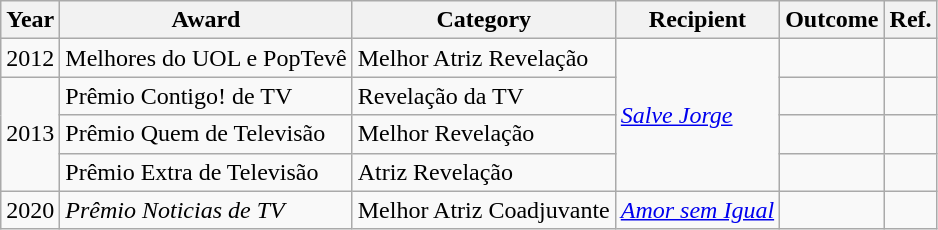<table class="wikitable">
<tr>
<th>Year</th>
<th>Award</th>
<th>Category</th>
<th>Recipient</th>
<th>Outcome</th>
<th>Ref.</th>
</tr>
<tr>
<td>2012</td>
<td>Melhores do UOL e PopTevê</td>
<td>Melhor Atriz Revelação</td>
<td rowspan=4><em><a href='#'>Salve Jorge</a></em></td>
<td></td>
<td></td>
</tr>
<tr>
<td rowspan=3>2013</td>
<td>Prêmio Contigo! de TV</td>
<td>Revelação da TV</td>
<td></td>
<td></td>
</tr>
<tr>
<td>Prêmio Quem de Televisão</td>
<td>Melhor Revelação</td>
<td></td>
<td></td>
</tr>
<tr>
<td>Prêmio Extra de Televisão</td>
<td>Atriz Revelação</td>
<td></td>
<td></td>
</tr>
<tr>
<td>2020</td>
<td><em>Prêmio Noticias de TV</em></td>
<td>Melhor Atriz Coadjuvante</td>
<td><em><a href='#'>Amor sem Igual</a></em></td>
<td></td>
<td></td>
</tr>
</table>
